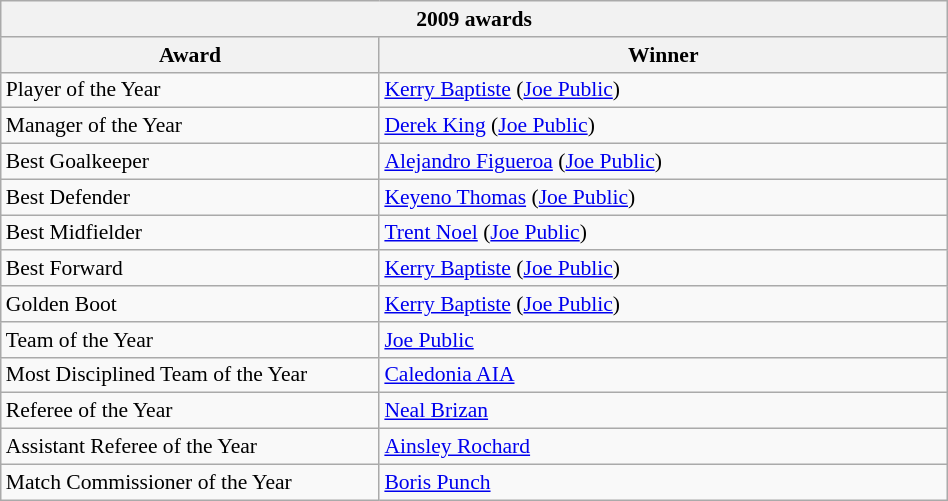<table class="collapsible wikitable collapsed" width=50%; style="font-size:90%;">
<tr>
<th colspan="4">2009 awards</th>
</tr>
<tr>
<th width=20%>Award</th>
<th width=30%>Winner</th>
</tr>
<tr>
<td>Player of the Year</td>
<td> <a href='#'>Kerry Baptiste</a> (<a href='#'>Joe Public</a>)</td>
</tr>
<tr>
<td>Manager of the Year</td>
<td> <a href='#'>Derek King</a> (<a href='#'>Joe Public</a>)</td>
</tr>
<tr>
<td>Best Goalkeeper</td>
<td> <a href='#'>Alejandro Figueroa</a> (<a href='#'>Joe Public</a>)</td>
</tr>
<tr>
<td>Best Defender</td>
<td> <a href='#'>Keyeno Thomas</a> (<a href='#'>Joe Public</a>)</td>
</tr>
<tr>
<td>Best Midfielder</td>
<td> <a href='#'>Trent Noel</a> (<a href='#'>Joe Public</a>)</td>
</tr>
<tr>
<td>Best Forward</td>
<td> <a href='#'>Kerry Baptiste</a> (<a href='#'>Joe Public</a>)</td>
</tr>
<tr>
<td>Golden Boot</td>
<td> <a href='#'>Kerry Baptiste</a> (<a href='#'>Joe Public</a>)</td>
</tr>
<tr>
<td>Team of the Year</td>
<td><a href='#'>Joe Public</a></td>
</tr>
<tr>
<td>Most Disciplined Team of the Year</td>
<td><a href='#'>Caledonia AIA</a></td>
</tr>
<tr>
<td>Referee of the Year</td>
<td><a href='#'>Neal Brizan</a></td>
</tr>
<tr>
<td>Assistant Referee of the Year</td>
<td><a href='#'>Ainsley Rochard</a></td>
</tr>
<tr>
<td>Match Commissioner of the Year</td>
<td><a href='#'>Boris Punch</a></td>
</tr>
</table>
